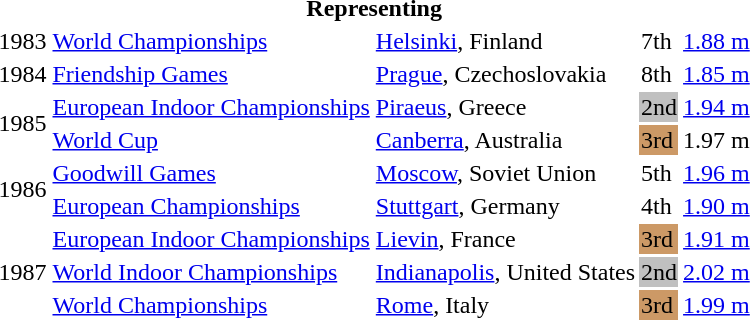<table>
<tr>
<th colspan=6>Representing </th>
</tr>
<tr>
<td>1983</td>
<td><a href='#'>World Championships</a></td>
<td><a href='#'>Helsinki</a>, Finland</td>
<td>7th</td>
<td><a href='#'>1.88 m</a></td>
</tr>
<tr>
<td>1984</td>
<td><a href='#'>Friendship Games</a></td>
<td><a href='#'>Prague</a>, Czechoslovakia</td>
<td>8th</td>
<td><a href='#'>1.85 m</a></td>
</tr>
<tr>
<td rowspan=2>1985</td>
<td><a href='#'>European Indoor Championships</a></td>
<td><a href='#'>Piraeus</a>, Greece</td>
<td bgcolor=silver>2nd</td>
<td><a href='#'>1.94 m</a></td>
</tr>
<tr>
<td><a href='#'>World Cup</a></td>
<td><a href='#'>Canberra</a>, Australia</td>
<td bgcolor=cc9966>3rd</td>
<td>1.97 m</td>
</tr>
<tr>
<td rowspan=2>1986</td>
<td><a href='#'>Goodwill Games</a></td>
<td><a href='#'>Moscow</a>, Soviet Union</td>
<td>5th</td>
<td><a href='#'>1.96 m</a></td>
</tr>
<tr>
<td><a href='#'>European Championships</a></td>
<td><a href='#'>Stuttgart</a>, Germany</td>
<td>4th</td>
<td><a href='#'>1.90 m</a></td>
</tr>
<tr>
<td rowspan=3>1987</td>
<td><a href='#'>European Indoor Championships</a></td>
<td><a href='#'>Lievin</a>, France</td>
<td bgcolor=cc9966>3rd</td>
<td><a href='#'>1.91 m</a></td>
</tr>
<tr>
<td><a href='#'>World Indoor Championships</a></td>
<td><a href='#'>Indianapolis</a>, United States</td>
<td bgcolor=silver>2nd</td>
<td><a href='#'>2.02 m</a></td>
</tr>
<tr>
<td><a href='#'>World Championships</a></td>
<td><a href='#'>Rome</a>, Italy</td>
<td bgcolor=cc9966>3rd</td>
<td><a href='#'>1.99 m</a></td>
</tr>
</table>
